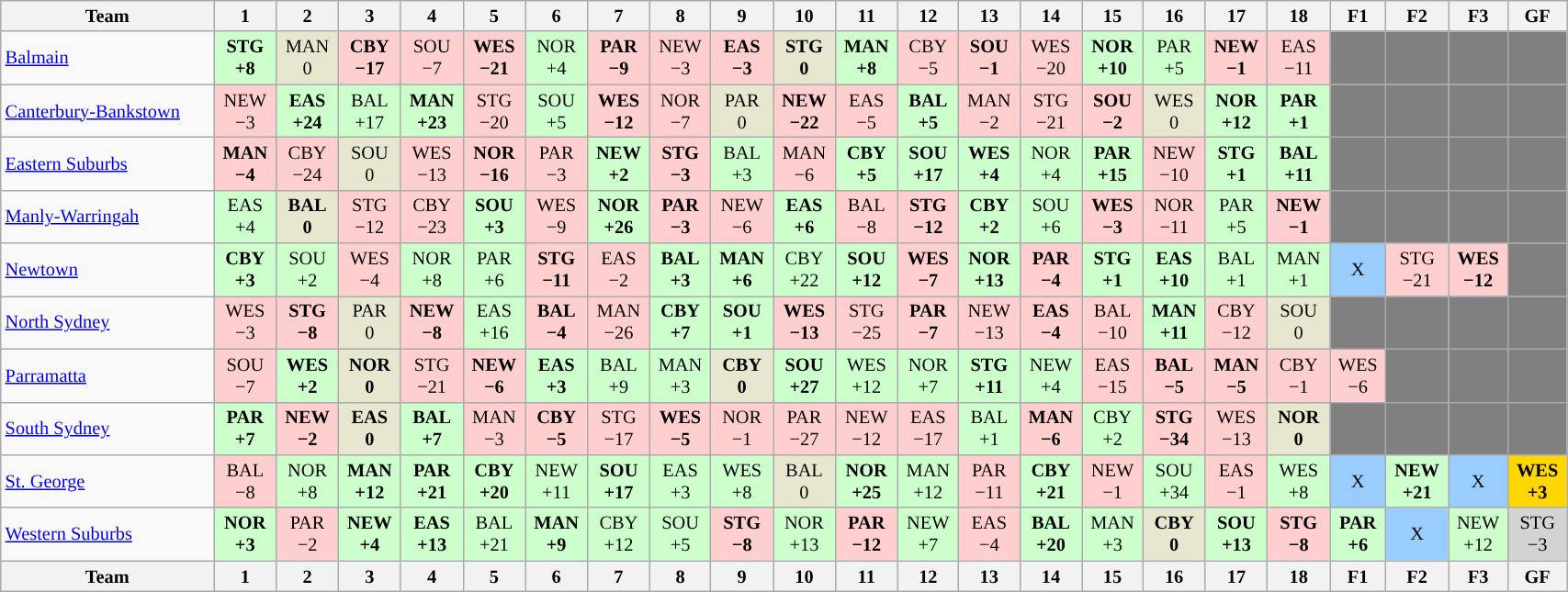<table class="wikitable sortable" style="font-size:85%; text-align:center; width:90%">
<tr valign="top">
<th valign="middle">Team</th>
<th>1</th>
<th>2</th>
<th>3</th>
<th>4</th>
<th>5</th>
<th>6</th>
<th>7</th>
<th>8</th>
<th>9</th>
<th>10</th>
<th>11</th>
<th>12</th>
<th>13</th>
<th>14</th>
<th>15</th>
<th>16</th>
<th>17</th>
<th>18</th>
<th>F1</th>
<th>F2</th>
<th>F3</th>
<th>GF</th>
</tr>
<tr>
<td align="left"><a href='#'>Balmain</a></td>
<td style="background:#cfc;"><strong>STG<br>+8</strong></td>
<td style="background:#E6E7CE">MAN<br>0</td>
<td style="background:#FFCFCF;"><strong>CBY<br>−17</strong></td>
<td style="background:#FFCFCF;">SOU<br>−7</td>
<td style="background:#FFCFCF;"><strong>WES<br>−21</strong></td>
<td style="background:#cfc;">NOR<br>+4</td>
<td style="background:#FFCFCF;"><strong>PAR<br>−9</strong></td>
<td style="background:#FFCFCF;">NEW<br>−3</td>
<td style="background:#FFCFCF;"><strong>EAS<br>−3</strong></td>
<td style="background:#E6E7CE"><strong>STG<br>0</strong></td>
<td style="background:#cfc;"><strong>MAN<br>+8</strong></td>
<td style="background:#FFCFCF;">CBY<br>−5</td>
<td style="background:#FFCFCF;"><strong>SOU<br>−1</strong></td>
<td style="background:#FFCFCF;">WES<br>−20</td>
<td style="background:#cfc;"><strong>NOR<br>+10</strong></td>
<td style="background:#cfc;">PAR<br>+5</td>
<td style="background:#FFCFCF;"><strong>NEW<br>−1</strong></td>
<td style="background:#FFCFCF;">EAS<br>−11</td>
<td style="background:#808080;"></td>
<td style="background:#808080;"></td>
<td style="background:#808080;"></td>
<td style="background:#808080;"></td>
</tr>
<tr>
<td align="left"><a href='#'>Canterbury-Bankstown</a></td>
<td style="background:#FFCFCF;">NEW<br>−3</td>
<td style="background:#cfc;"><strong>EAS<br>+24</strong></td>
<td style="background:#cfc;">BAL<br>+17</td>
<td style="background:#cfc;"><strong>MAN<br>+23</strong></td>
<td style="background:#FFCFCF;">STG<br>−20</td>
<td style="background:#cfc;">SOU<br>+5</td>
<td style="background:#FFCFCF;"><strong>WES<br>−12</strong></td>
<td style="background:#FFCFCF;">NOR<br>−7</td>
<td style="background:#E6E7CE">PAR<br>0</td>
<td style="background:#FFCFCF;"><strong>NEW<br>−22</strong></td>
<td style="background:#FFCFCF;">EAS<br>−5</td>
<td style="background:#cfc;"><strong>BAL<br>+5</strong></td>
<td style="background:#FFCFCF;">MAN<br>−2</td>
<td style="background:#FFCFCF;">STG<br>−21</td>
<td style="background:#FFCFCF;"><strong>SOU<br>−2</strong></td>
<td style="background:#E6E7CE">WES<br>0</td>
<td style="background:#cfc;"><strong>NOR<br>+12</strong></td>
<td style="background:#cfc;"><strong>PAR<br>+1</strong></td>
<td style="background:#808080;"></td>
<td style="background:#808080;"></td>
<td style="background:#808080;"></td>
<td style="background:#808080;"></td>
</tr>
<tr>
<td align="left"><a href='#'>Eastern Suburbs</a></td>
<td style="background:#FFCFCF;"><strong>MAN<br>−4</strong></td>
<td style="background:#FFCFCF;">CBY<br>−24</td>
<td style="background:#E6E7CE">SOU<br>0</td>
<td style="background:#FFCFCF;">WES<br>−13</td>
<td style="background:#FFCFCF;"><strong>NOR<br>−16</strong></td>
<td style="background:#FFCFCF;">PAR<br>−3</td>
<td style="background:#cfc;"><strong>NEW<br>+2</strong></td>
<td style="background:#FFCFCF;"><strong>STG<br>−3</strong></td>
<td style="background:#cfc;">BAL<br>+3</td>
<td style="background:#FFCFCF;">MAN<br>−6</td>
<td style="background:#cfc;"><strong>CBY<br>+5</strong></td>
<td style="background:#cfc;"><strong>SOU<br>+17</strong></td>
<td style="background:#cfc;"><strong>WES<br>+4</strong></td>
<td style="background:#cfc;">NOR<br>+4</td>
<td style="background:#cfc;"><strong>PAR<br>+15</strong></td>
<td style="background:#FFCFCF;">NEW<br>−10</td>
<td style="background:#cfc;"><strong>STG<br>+1</strong></td>
<td style="background:#cfc;"><strong>BAL<br>+11</strong></td>
<td style="background:#808080;"></td>
<td style="background:#808080;"></td>
<td style="background:#808080;"></td>
<td style="background:#808080;"></td>
</tr>
<tr>
<td align="left"><a href='#'>Manly-Warringah</a></td>
<td style="background:#cfc;">EAS<br>+4</td>
<td style="background:#E6E7CE"><strong>BAL<br>0</strong></td>
<td style="background:#FFCFCF;">STG<br>−12</td>
<td style="background:#FFCFCF;">CBY<br>−23</td>
<td style="background:#cfc;"><strong>SOU<br>+3</strong></td>
<td style="background:#FFCFCF;">WES<br>−9</td>
<td style="background:#cfc;"><strong>NOR<br>+26</strong></td>
<td style="background:#FFCFCF;"><strong>PAR<br>−3</strong></td>
<td style="background:#FFCFCF;">NEW<br>−6</td>
<td style="background:#cfc;"><strong>EAS<br>+6</strong></td>
<td style="background:#FFCFCF;">BAL<br>−8</td>
<td style="background:#FFCFCF;"><strong>STG<br>−12</strong></td>
<td style="background:#cfc;"><strong>CBY<br>+2</strong></td>
<td style="background:#cfc;">SOU<br>+6</td>
<td style="background:#FFCFCF;"><strong>WES<br>−3</strong></td>
<td style="background:#FFCFCF;">NOR<br>−11</td>
<td style="background:#cfc;">PAR<br>+5</td>
<td style="background:#FFCFCF;"><strong>NEW<br>−1</strong></td>
<td style="background:#808080;"></td>
<td style="background:#808080;"></td>
<td style="background:#808080;"></td>
<td style="background:#808080;"></td>
</tr>
<tr>
<td align="left"><a href='#'>Newtown</a></td>
<td style="background:#cfc;"><strong>CBY<br>+3</strong></td>
<td style="background:#cfc;">SOU<br>+2</td>
<td style="background:#FFCFCF;">WES<br>−4</td>
<td style="background:#cfc;">NOR<br>+8</td>
<td style="background:#cfc;">PAR<br>+6</td>
<td style="background:#FFCFCF;"><strong>STG<br>−11</strong></td>
<td style="background:#FFCFCF;">EAS<br>−2</td>
<td style="background:#cfc;"><strong>BAL<br>+3</strong></td>
<td style="background:#cfc;"><strong>MAN<br>+6</strong></td>
<td style="background:#cfc;">CBY<br>+22</td>
<td style="background:#cfc;"><strong>SOU<br>+12</strong></td>
<td style="background:#FFCFCF;"><strong>WES<br>−7</strong></td>
<td style="background:#cfc;"><strong>NOR<br>+13</strong></td>
<td style="background:#FFCFCF;"><strong>PAR<br>−4</strong></td>
<td style="background:#cfc;"><strong>STG<br>+1</strong></td>
<td style="background:#cfc;"><strong>EAS<br>+10</strong></td>
<td style="background:#cfc;">BAL<br>+1</td>
<td style="background:#cfc;">MAN<br>+1</td>
<td style="background:#99ccff;">X</td>
<td style="background:#FFCFCF;">STG<br>−21</td>
<td style="background:#FFCFCF;"><strong>WES<br>−12</strong></td>
<td style="background:#808080;"></td>
</tr>
<tr>
<td align="left"><a href='#'>North Sydney</a></td>
<td style="background:#FFCFCF;">WES<br>−3</td>
<td style="background:#FFCFCF;"><strong>STG<br>−8</strong></td>
<td style="background:#E6E7CE">PAR<br>0</td>
<td style="background:#FFCFCF;"><strong>NEW<br>−8</strong></td>
<td style="background:#cfc;">EAS<br>+16</td>
<td style="background:#FFCFCF;"><strong>BAL<br>−4</strong></td>
<td style="background:#FFCFCF;">MAN<br>−26</td>
<td style="background:#cfc;"><strong>CBY<br>+7</strong></td>
<td style="background:#cfc;"><strong>SOU<br>+1</strong></td>
<td style="background:#FFCFCF;"><strong>WES<br>−13</strong></td>
<td style="background:#FFCFCF;">STG<br>−25</td>
<td style="background:#FFCFCF;"><strong>PAR<br>−7</strong></td>
<td style="background:#FFCFCF;">NEW<br>−13</td>
<td style="background:#FFCFCF;"><strong>EAS<br>−4</strong></td>
<td style="background:#FFCFCF;">BAL<br>−10</td>
<td style="background:#cfc;"><strong>MAN<br>+11</strong></td>
<td style="background:#FFCFCF;">CBY<br>−12</td>
<td style="background:#E6E7CE">SOU<br>0</td>
<td style="background:#808080;"></td>
<td style="background:#808080;"></td>
<td style="background:#808080;"></td>
<td style="background:#808080;"></td>
</tr>
<tr>
<td align="left"><a href='#'>Parramatta</a></td>
<td style="background:#FFCFCF;">SOU<br>−7</td>
<td style="background:#cfc;"><strong>WES<br>+2</strong></td>
<td style="background:#E6E7CE"><strong>NOR<br>0</strong></td>
<td style="background:#FFCFCF;">STG<br>−21</td>
<td style="background:#FFCFCF;"><strong>NEW<br>−6</strong></td>
<td style="background:#cfc;"><strong>EAS<br>+3</strong></td>
<td style="background:#cfc;">BAL<br>+9</td>
<td style="background:#cfc;">MAN<br>+3</td>
<td style="background:#E6E7CE"><strong>CBY<br>0</strong></td>
<td style="background:#cfc;"><strong>SOU<br>+27</strong></td>
<td style="background:#cfc;">WES<br>+12</td>
<td style="background:#cfc;">NOR<br>+7</td>
<td style="background:#cfc;"><strong>STG<br>+11</strong></td>
<td style="background:#cfc;">NEW<br>+4</td>
<td style="background:#FFCFCF;">EAS<br>−15</td>
<td style="background:#FFCFCF;"><strong>BAL<br>−5</strong></td>
<td style="background:#FFCFCF;"><strong>MAN<br>−5</strong></td>
<td style="background:#FFCFCF;">CBY<br>−1</td>
<td style="background:#FFCFCF;">WES<br>−6</td>
<td style="background:#808080;"></td>
<td style="background:#808080;"></td>
<td style="background:#808080;"></td>
</tr>
<tr>
<td align="left"><a href='#'>South Sydney</a></td>
<td style="background:#cfc;"><strong>PAR<br>+7</strong></td>
<td style="background:#FFCFCF;"><strong>NEW<br>−2</strong></td>
<td style="background:#E6E7CE"><strong>EAS<br>0</strong></td>
<td style="background:#cfc;"><strong>BAL<br>+7</strong></td>
<td style="background:#FFCFCF;">MAN<br>−3</td>
<td style="background:#FFCFCF;"><strong>CBY<br>−5</strong></td>
<td style="background:#FFCFCF;">STG<br>−17</td>
<td style="background:#FFCFCF;"><strong>WES<br>−5</strong></td>
<td style="background:#FFCFCF;">NOR<br>−1</td>
<td style="background:#FFCFCF;">PAR<br>−27</td>
<td style="background:#FFCFCF;">NEW<br>−12</td>
<td style="background:#FFCFCF;">EAS<br>−17</td>
<td style="background:#cfc;">BAL<br>+1</td>
<td style="background:#FFCFCF;"><strong>MAN<br>−6</strong></td>
<td style="background:#cfc;">CBY<br>+2</td>
<td style="background:#FFCFCF;"><strong>STG<br>−34</strong></td>
<td style="background:#FFCFCF;">WES<br>−13</td>
<td style="background:#E6E7CE"><strong>NOR<br>0</strong></td>
<td style="background:#808080;"></td>
<td style="background:#808080;"></td>
<td style="background:#808080;"></td>
<td style="background:#808080;"></td>
</tr>
<tr>
<td align="left"><a href='#'>St. George</a></td>
<td style="background:#FFCFCF;">BAL<br>−8</td>
<td style="background:#cfc;">NOR<br>+8</td>
<td style="background:#cfc;"><strong>MAN<br>+12</strong></td>
<td style="background:#cfc;"><strong>PAR<br>+21</strong></td>
<td style="background:#cfc;"><strong>CBY<br>+20</strong></td>
<td style="background:#cfc;">NEW<br>+11</td>
<td style="background:#cfc;"><strong>SOU<br>+17</strong></td>
<td style="background:#cfc;">EAS<br>+3</td>
<td style="background:#cfc;">WES<br>+8</td>
<td style="background:#E6E7CE">BAL<br>0</td>
<td style="background:#cfc;"><strong>NOR<br>+25</strong></td>
<td style="background:#cfc;">MAN<br>+12</td>
<td style="background:#FFCFCF;">PAR<br>−11</td>
<td style="background:#cfc;"><strong>CBY<br>+21</strong></td>
<td style="background:#FFCFCF;">NEW<br>−1</td>
<td style="background:#cfc;">SOU<br>+34</td>
<td style="background:#FFCFCF;">EAS<br>−1</td>
<td style="background:#cfc;">WES<br>+8</td>
<td style="background:#99ccff;">X</td>
<td style="background:#cfc;"><strong>NEW<br>+21</strong></td>
<td style="background:#99ccff;">X</td>
<td style="background:#FFD700;"><strong>WES<br>+3</strong></td>
</tr>
<tr>
<td align="left"><a href='#'>Western Suburbs</a></td>
<td style="background:#cfc;"><strong>NOR<br>+3</strong></td>
<td style="background:#FFCFCF;">PAR<br>−2</td>
<td style="background:#cfc;"><strong>NEW<br>+4</strong></td>
<td style="background:#cfc;"><strong>EAS<br>+13</strong></td>
<td style="background:#cfc;">BAL<br>+21</td>
<td style="background:#cfc;"><strong>MAN<br>+9</strong></td>
<td style="background:#cfc;">CBY<br>+12</td>
<td style="background:#cfc;">SOU<br>+5</td>
<td style="background:#FFCFCF;"><strong>STG<br>−8</strong></td>
<td style="background:#cfc;">NOR<br>+13</td>
<td style="background:#FFCFCF;"><strong>PAR<br>−12</strong></td>
<td style="background:#cfc;">NEW<br>+7</td>
<td style="background:#FFCFCF;">EAS<br>−4</td>
<td style="background:#cfc;"><strong>BAL<br>+20</strong></td>
<td style="background:#cfc;">MAN<br>+3</td>
<td style="background:#E6E7CE"><strong>CBY<br>0</strong></td>
<td style="background:#cfc;"><strong>SOU<br>+13</strong></td>
<td style="background:#FFCFCF;"><strong>STG<br>−8</strong></td>
<td style="background:#cfc;"><strong>PAR<br>+6</strong></td>
<td style="background:#99ccff;">X</td>
<td style="background:#cfc;">NEW<br>+12</td>
<td style="background:#D3D3D3;">STG<br>−3</td>
</tr>
<tr valign="top">
<th valign="middle">Team</th>
<th>1</th>
<th>2</th>
<th>3</th>
<th>4</th>
<th>5</th>
<th>6</th>
<th>7</th>
<th>8</th>
<th>9</th>
<th>10</th>
<th>11</th>
<th>12</th>
<th>13</th>
<th>14</th>
<th>15</th>
<th>16</th>
<th>17</th>
<th>18</th>
<th>F1</th>
<th>F2</th>
<th>F3</th>
<th>GF</th>
</tr>
</table>
